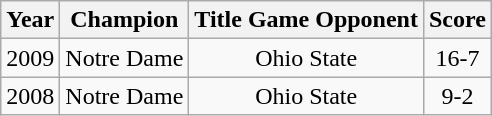<table class= "wikitable" style="text-align:center">
<tr>
<th>Year</th>
<th>Champion</th>
<th>Title Game Opponent</th>
<th>Score</th>
</tr>
<tr>
<td>2009</td>
<td>Notre Dame</td>
<td>Ohio State</td>
<td>16-7</td>
</tr>
<tr>
<td>2008</td>
<td>Notre Dame</td>
<td>Ohio State</td>
<td>9-2</td>
</tr>
</table>
